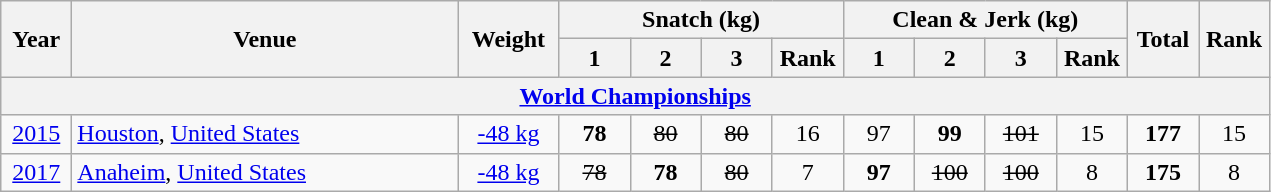<table class = "wikitable" style="text-align:center;">
<tr>
<th rowspan=2 width=40>Year</th>
<th rowspan=2 width=250>Venue</th>
<th rowspan=2 width=60>Weight</th>
<th colspan=4>Snatch (kg)</th>
<th colspan=4>Clean & Jerk (kg)</th>
<th rowspan=2 width=40>Total</th>
<th rowspan=2 width=40>Rank</th>
</tr>
<tr>
<th width=40>1</th>
<th width=40>2</th>
<th width=40>3</th>
<th width=40>Rank</th>
<th width=40>1</th>
<th width=40>2</th>
<th width=40>3</th>
<th width=40>Rank</th>
</tr>
<tr>
<th colspan=13><a href='#'>World Championships</a></th>
</tr>
<tr>
<td><a href='#'>2015</a></td>
<td align=left> <a href='#'>Houston</a>, <a href='#'>United States</a></td>
<td><a href='#'>-48 kg</a></td>
<td><strong>78</strong></td>
<td><s>80</s></td>
<td><s>80</s></td>
<td>16</td>
<td>97</td>
<td><strong>99</strong></td>
<td><s>101</s></td>
<td>15</td>
<td><strong>177</strong></td>
<td>15</td>
</tr>
<tr>
<td><a href='#'>2017</a></td>
<td align=left> <a href='#'>Anaheim</a>, <a href='#'>United States</a></td>
<td><a href='#'>-48 kg</a></td>
<td><s>78</s></td>
<td><strong>78</strong></td>
<td><s>80</s></td>
<td>7</td>
<td><strong>97</strong></td>
<td><s>100</s></td>
<td><s>100</s></td>
<td>8</td>
<td><strong>175</strong></td>
<td>8</td>
</tr>
</table>
